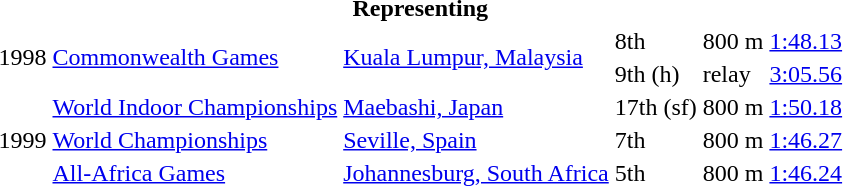<table>
<tr>
<th colspan="6">Representing </th>
</tr>
<tr>
<td rowspan=2>1998</td>
<td rowspan=2><a href='#'>Commonwealth Games</a></td>
<td rowspan=2><a href='#'>Kuala Lumpur, Malaysia</a></td>
<td>8th</td>
<td>800 m</td>
<td><a href='#'>1:48.13</a></td>
</tr>
<tr>
<td>9th (h)</td>
<td> relay</td>
<td><a href='#'>3:05.56</a></td>
</tr>
<tr>
<td rowspan=3>1999</td>
<td><a href='#'>World Indoor Championships</a></td>
<td><a href='#'>Maebashi, Japan</a></td>
<td>17th (sf)</td>
<td>800 m</td>
<td><a href='#'>1:50.18</a></td>
</tr>
<tr>
<td><a href='#'>World Championships</a></td>
<td><a href='#'>Seville, Spain</a></td>
<td>7th</td>
<td>800 m</td>
<td><a href='#'>1:46.27</a></td>
</tr>
<tr>
<td><a href='#'>All-Africa Games</a></td>
<td><a href='#'>Johannesburg, South Africa</a></td>
<td>5th</td>
<td>800 m</td>
<td><a href='#'>1:46.24</a></td>
</tr>
</table>
